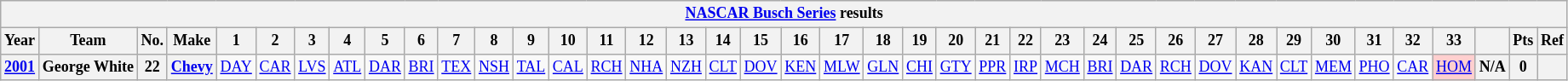<table class="wikitable" style="text-align:center; font-size:75%">
<tr>
<th colspan=42><a href='#'>NASCAR Busch Series</a> results</th>
</tr>
<tr>
<th>Year</th>
<th>Team</th>
<th>No.</th>
<th>Make</th>
<th>1</th>
<th>2</th>
<th>3</th>
<th>4</th>
<th>5</th>
<th>6</th>
<th>7</th>
<th>8</th>
<th>9</th>
<th>10</th>
<th>11</th>
<th>12</th>
<th>13</th>
<th>14</th>
<th>15</th>
<th>16</th>
<th>17</th>
<th>18</th>
<th>19</th>
<th>20</th>
<th>21</th>
<th>22</th>
<th>23</th>
<th>24</th>
<th>25</th>
<th>26</th>
<th>27</th>
<th>28</th>
<th>29</th>
<th>30</th>
<th>31</th>
<th>32</th>
<th>33</th>
<th></th>
<th>Pts</th>
<th>Ref</th>
</tr>
<tr>
<th><a href='#'>2001</a></th>
<th>George White</th>
<th>22</th>
<th><a href='#'>Chevy</a></th>
<td><a href='#'>DAY</a></td>
<td><a href='#'>CAR</a></td>
<td><a href='#'>LVS</a></td>
<td><a href='#'>ATL</a></td>
<td><a href='#'>DAR</a></td>
<td><a href='#'>BRI</a></td>
<td><a href='#'>TEX</a></td>
<td><a href='#'>NSH</a></td>
<td><a href='#'>TAL</a></td>
<td><a href='#'>CAL</a></td>
<td><a href='#'>RCH</a></td>
<td><a href='#'>NHA</a></td>
<td><a href='#'>NZH</a></td>
<td><a href='#'>CLT</a></td>
<td><a href='#'>DOV</a></td>
<td><a href='#'>KEN</a></td>
<td><a href='#'>MLW</a></td>
<td><a href='#'>GLN</a></td>
<td><a href='#'>CHI</a></td>
<td><a href='#'>GTY</a></td>
<td><a href='#'>PPR</a></td>
<td><a href='#'>IRP</a></td>
<td><a href='#'>MCH</a></td>
<td><a href='#'>BRI</a></td>
<td><a href='#'>DAR</a></td>
<td><a href='#'>RCH</a></td>
<td><a href='#'>DOV</a></td>
<td><a href='#'>KAN</a></td>
<td><a href='#'>CLT</a></td>
<td><a href='#'>MEM</a></td>
<td><a href='#'>PHO</a></td>
<td><a href='#'>CAR</a></td>
<td style="background:#FFCFCF;"><a href='#'>HOM</a><br></td>
<th>N/A</th>
<th>0</th>
<th></th>
</tr>
</table>
